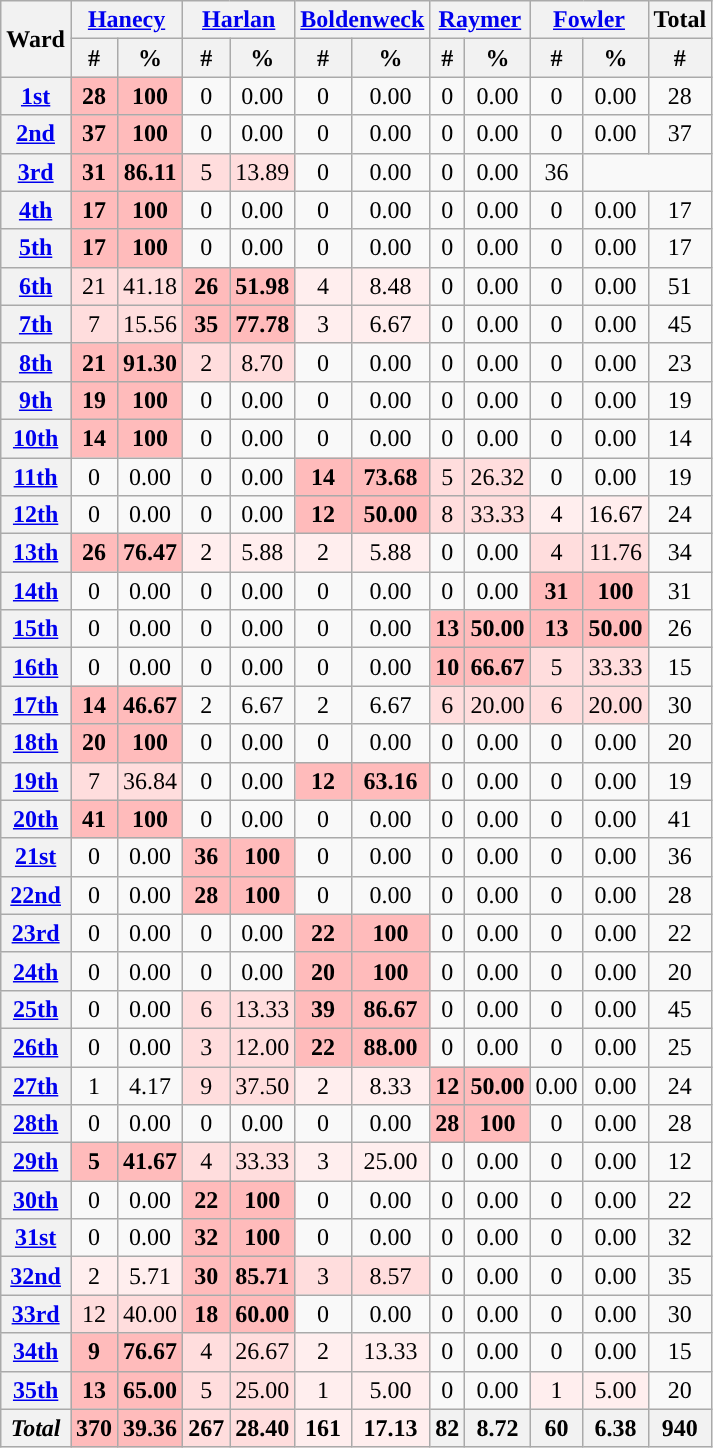<table class="wikitable mw-collapsible mw-collapsed" style="text-align: center">
<tr>
<th rowspan=2>Ward</th>
<th colspan=2><a href='#'>Hanecy</a></th>
<th colspan=2><a href='#'>Harlan</a></th>
<th colspan=2><a href='#'>Boldenweck</a></th>
<th colspan=2><a href='#'>Raymer</a></th>
<th colspan=2><a href='#'>Fowler</a></th>
<th>Total</th>
</tr>
<tr>
<th>#</th>
<th>%</th>
<th>#</th>
<th>%</th>
<th>#</th>
<th>%</th>
<th>#</th>
<th>%</th>
<th>#</th>
<th>%</th>
<th>#</th>
</tr>
<tr>
<th><a href='#'>1st</a></th>
<td style="background:#fbb;"><strong>28</strong></td>
<td style="background:#fbb;"><strong>100</strong></td>
<td>0</td>
<td>0.00</td>
<td>0</td>
<td>0.00</td>
<td>0</td>
<td>0.00</td>
<td>0</td>
<td>0.00</td>
<td>28</td>
</tr>
<tr>
<th><a href='#'>2nd</a></th>
<td style="background:#fbb;"><strong>37</strong></td>
<td style="background:#fbb;"><strong>100</strong></td>
<td>0</td>
<td>0.00</td>
<td>0</td>
<td>0.00</td>
<td>0</td>
<td>0.00</td>
<td>0</td>
<td>0.00</td>
<td>37</td>
</tr>
<tr>
<th><a href='#'>3rd</a></th>
<td style="background:#fbb;"><strong>31</strong></td>
<td style="background:#fbb;"><strong>86.11</strong></td>
<td style="background:#fdd;">5</td>
<td style="background:#fdd;">13.89</td>
<td>0</td>
<td>0.00</td>
<td>0</td>
<td>0.00</td>
<td>36</td>
</tr>
<tr>
<th><a href='#'>4th</a></th>
<td style="background:#fbb;"><strong>17</strong></td>
<td style="background:#fbb;"><strong>100</strong></td>
<td>0</td>
<td>0.00</td>
<td>0</td>
<td>0.00</td>
<td>0</td>
<td>0.00</td>
<td>0</td>
<td>0.00</td>
<td>17</td>
</tr>
<tr>
<th><a href='#'>5th</a></th>
<td style="background:#fbb;"><strong>17</strong></td>
<td style="background:#fbb;"><strong>100</strong></td>
<td>0</td>
<td>0.00</td>
<td>0</td>
<td>0.00</td>
<td>0</td>
<td>0.00</td>
<td>0</td>
<td>0.00</td>
<td>17</td>
</tr>
<tr>
<th><a href='#'>6th</a></th>
<td style="background:#fdd;">21</td>
<td style="background:#fdd;">41.18</td>
<td style="background:#fbb;"><strong>26</strong></td>
<td style="background:#fbb;"><strong>51.98</strong></td>
<td style="background:#fee;">4</td>
<td style="background:#fee;">8.48</td>
<td>0</td>
<td>0.00</td>
<td>0</td>
<td>0.00</td>
<td>51</td>
</tr>
<tr>
<th><a href='#'>7th</a></th>
<td style="background:#fdd;">7</td>
<td style="background:#fdd;">15.56</td>
<td style="background:#fbb;"><strong>35</strong></td>
<td style="background:#fbb;"><strong>77.78</strong></td>
<td style="background:#fee;">3</td>
<td style="background:#fee;">6.67</td>
<td>0</td>
<td>0.00</td>
<td>0</td>
<td>0.00</td>
<td>45</td>
</tr>
<tr>
<th><a href='#'>8th</a></th>
<td style="background:#fbb;"><strong>21</strong></td>
<td style="background:#fbb;"><strong>91.30</strong></td>
<td style="background:#fdd;">2</td>
<td style="background:#fdd;">8.70</td>
<td>0</td>
<td>0.00</td>
<td>0</td>
<td>0.00</td>
<td>0</td>
<td>0.00</td>
<td>23</td>
</tr>
<tr>
<th><a href='#'>9th</a></th>
<td style="background:#fbb;"><strong>19</strong></td>
<td style="background:#fbb;"><strong>100</strong></td>
<td>0</td>
<td>0.00</td>
<td>0</td>
<td>0.00</td>
<td>0</td>
<td>0.00</td>
<td>0</td>
<td>0.00</td>
<td>19</td>
</tr>
<tr>
<th><a href='#'>10th</a></th>
<td style="background:#fbb;"><strong>14</strong></td>
<td style="background:#fbb;"><strong>100</strong></td>
<td>0</td>
<td>0.00</td>
<td>0</td>
<td>0.00</td>
<td>0</td>
<td>0.00</td>
<td>0</td>
<td>0.00</td>
<td>14</td>
</tr>
<tr>
<th><a href='#'>11th</a></th>
<td>0</td>
<td>0.00</td>
<td>0</td>
<td>0.00</td>
<td style="background:#fbb;"><strong>14</strong></td>
<td style="background:#fbb;"><strong>73.68</strong></td>
<td style="background:#fdd;">5</td>
<td style="background:#fdd;">26.32</td>
<td>0</td>
<td>0.00</td>
<td>19</td>
</tr>
<tr>
<th><a href='#'>12th</a></th>
<td>0</td>
<td>0.00</td>
<td>0</td>
<td>0.00</td>
<td style="background:#fbb;"><strong>12</strong></td>
<td style="background:#fbb;"><strong>50.00</strong></td>
<td style="background:#fdd;">8</td>
<td style="background:#fdd;">33.33</td>
<td style="background:#fee;">4</td>
<td style="background:#fee;">16.67</td>
<td>24</td>
</tr>
<tr>
<th><a href='#'>13th</a></th>
<td style="background:#fbb;"><strong>26</strong></td>
<td style="background:#fbb;"><strong>76.47</strong></td>
<td style="background:#fee;">2</td>
<td style="background:#fee;">5.88</td>
<td style="background:#fee;">2</td>
<td style="background:#fee;">5.88</td>
<td>0</td>
<td>0.00</td>
<td style="background:#fdd;">4</td>
<td style="background:#fdd;">11.76</td>
<td>34</td>
</tr>
<tr>
<th><a href='#'>14th</a></th>
<td>0</td>
<td>0.00</td>
<td>0</td>
<td>0.00</td>
<td>0</td>
<td>0.00</td>
<td>0</td>
<td>0.00</td>
<td style="background:#fbb;"><strong>31</strong></td>
<td style="background:#fbb;"><strong>100</strong></td>
<td>31</td>
</tr>
<tr>
<th><a href='#'>15th</a></th>
<td>0</td>
<td>0.00</td>
<td>0</td>
<td>0.00</td>
<td>0</td>
<td>0.00</td>
<td style="background:#fbb;"><strong>13</strong></td>
<td style="background:#fbb;"><strong>50.00</strong></td>
<td style="background:#fbb;"><strong>13</strong></td>
<td style="background:#fbb;"><strong>50.00</strong></td>
<td>26</td>
</tr>
<tr>
<th><a href='#'>16th</a></th>
<td>0</td>
<td>0.00</td>
<td>0</td>
<td>0.00</td>
<td>0</td>
<td>0.00</td>
<td style="background:#fbb;"><strong>10</strong></td>
<td style="background:#fbb;"><strong>66.67</strong></td>
<td style="background:#fdd;">5</td>
<td style="background:#fdd;">33.33</td>
<td>15</td>
</tr>
<tr>
<th><a href='#'>17th</a></th>
<td style="background:#fbb;"><strong>14</strong></td>
<td style="background:#fbb;"><strong>46.67</strong></td>
<td>2</td>
<td>6.67</td>
<td>2</td>
<td>6.67</td>
<td style="background:#fdd;">6</td>
<td style="background:#fdd;">20.00</td>
<td style="background:#fdd;">6</td>
<td style="background:#fdd;">20.00</td>
<td>30</td>
</tr>
<tr>
<th><a href='#'>18th</a></th>
<td style="background:#fbb;"><strong>20</strong></td>
<td style="background:#fbb;"><strong>100</strong></td>
<td>0</td>
<td>0.00</td>
<td>0</td>
<td>0.00</td>
<td>0</td>
<td>0.00</td>
<td>0</td>
<td>0.00</td>
<td>20</td>
</tr>
<tr>
<th><a href='#'>19th</a></th>
<td style="background:#fdd;">7</td>
<td style="background:#fdd;">36.84</td>
<td>0</td>
<td>0.00</td>
<td style="background:#fbb;"><strong>12</strong></td>
<td style="background:#fbb;"><strong>63.16</strong></td>
<td>0</td>
<td>0.00</td>
<td>0</td>
<td>0.00</td>
<td>19</td>
</tr>
<tr>
<th><a href='#'>20th</a></th>
<td style="background:#fbb;"><strong>41</strong></td>
<td style="background:#fbb;"><strong>100</strong></td>
<td>0</td>
<td>0.00</td>
<td>0</td>
<td>0.00</td>
<td>0</td>
<td>0.00</td>
<td>0</td>
<td>0.00</td>
<td>41</td>
</tr>
<tr>
<th><a href='#'>21st</a></th>
<td>0</td>
<td>0.00</td>
<td style="background:#fbb;"><strong>36</strong></td>
<td style="background:#fbb;"><strong>100</strong></td>
<td>0</td>
<td>0.00</td>
<td>0</td>
<td>0.00</td>
<td>0</td>
<td>0.00</td>
<td>36</td>
</tr>
<tr>
<th><a href='#'>22nd</a></th>
<td>0</td>
<td>0.00</td>
<td style="background:#fbb;"><strong>28</strong></td>
<td style="background:#fbb;"><strong>100</strong></td>
<td>0</td>
<td>0.00</td>
<td>0</td>
<td>0.00</td>
<td>0</td>
<td>0.00</td>
<td>28</td>
</tr>
<tr>
<th><a href='#'>23rd</a></th>
<td>0</td>
<td>0.00</td>
<td>0</td>
<td>0.00</td>
<td style="background:#fbb;"><strong>22</strong></td>
<td style="background:#fbb;"><strong>100</strong></td>
<td>0</td>
<td>0.00</td>
<td>0</td>
<td>0.00</td>
<td>22</td>
</tr>
<tr>
<th><a href='#'>24th</a></th>
<td>0</td>
<td>0.00</td>
<td>0</td>
<td>0.00</td>
<td style="background:#fbb;"><strong>20</strong></td>
<td style="background:#fbb;"><strong>100</strong></td>
<td>0</td>
<td>0.00</td>
<td>0</td>
<td>0.00</td>
<td>20</td>
</tr>
<tr>
<th><a href='#'>25th</a></th>
<td>0</td>
<td>0.00</td>
<td style="background:#fdd;">6</td>
<td style="background:#fdd;">13.33</td>
<td style="background:#fbb;"><strong>39</strong></td>
<td style="background:#fbb;"><strong>86.67</strong></td>
<td>0</td>
<td>0.00</td>
<td>0</td>
<td>0.00</td>
<td>45</td>
</tr>
<tr>
<th><a href='#'>26th</a></th>
<td>0</td>
<td>0.00</td>
<td style="background:#fdd;">3</td>
<td style="background:#fdd;">12.00</td>
<td style="background:#fbb;"><strong>22</strong></td>
<td style="background:#fbb;"><strong>88.00</strong></td>
<td>0</td>
<td>0.00</td>
<td>0</td>
<td>0.00</td>
<td>25</td>
</tr>
<tr>
<th><a href='#'>27th</a></th>
<td>1</td>
<td>4.17</td>
<td style="background:#fdd;">9</td>
<td style="background:#fdd;">37.50</td>
<td style="background:#fee;">2</td>
<td style="background:#fee;">8.33</td>
<td style="background:#fbb;"><strong>12</strong></td>
<td style="background:#fbb;"><strong>50.00</strong></td>
<td>0.00</td>
<td>0.00</td>
<td>24</td>
</tr>
<tr>
<th><a href='#'>28th</a></th>
<td>0</td>
<td>0.00</td>
<td>0</td>
<td>0.00</td>
<td>0</td>
<td>0.00</td>
<td style="background:#fbb;"><strong>28</strong></td>
<td style="background:#fbb;"><strong>100</strong></td>
<td>0</td>
<td>0.00</td>
<td>28</td>
</tr>
<tr>
<th><a href='#'>29th</a></th>
<td style="background:#fbb;"><strong>5</strong></td>
<td style="background:#fbb;"><strong>41.67</strong></td>
<td style="background:#fdd;">4</td>
<td style="background:#fdd;">33.33</td>
<td style="background:#fee;">3</td>
<td style="background:#fee;">25.00</td>
<td>0</td>
<td>0.00</td>
<td>0</td>
<td>0.00</td>
<td>12</td>
</tr>
<tr>
<th><a href='#'>30th</a></th>
<td>0</td>
<td>0.00</td>
<td style="background:#fbb;"><strong>22</strong></td>
<td style="background:#fbb;"><strong>100</strong></td>
<td>0</td>
<td>0.00</td>
<td>0</td>
<td>0.00</td>
<td>0</td>
<td>0.00</td>
<td>22</td>
</tr>
<tr>
<th><a href='#'>31st</a></th>
<td>0</td>
<td>0.00</td>
<td style="background:#fbb;"><strong>32</strong></td>
<td style="background:#fbb;"><strong>100</strong></td>
<td>0</td>
<td>0.00</td>
<td>0</td>
<td>0.00</td>
<td>0</td>
<td>0.00</td>
<td>32</td>
</tr>
<tr>
<th><a href='#'>32nd</a></th>
<td style="background:#fee;">2</td>
<td style="background:#fee;">5.71</td>
<td style="background:#fbb;"><strong>30</strong></td>
<td style="background:#fbb;"><strong>85.71</strong></td>
<td style="background:#fdd;">3</td>
<td style="background:#fdd;">8.57</td>
<td>0</td>
<td>0.00</td>
<td>0</td>
<td>0.00</td>
<td>35</td>
</tr>
<tr>
<th><a href='#'>33rd</a></th>
<td style="background:#fdd;">12</td>
<td style="background:#fdd;">40.00</td>
<td style="background:#fbb;"><strong>18</strong></td>
<td style="background:#fbb;"><strong>60.00</strong></td>
<td>0</td>
<td>0.00</td>
<td>0</td>
<td>0.00</td>
<td>0</td>
<td>0.00</td>
<td>30</td>
</tr>
<tr>
<th><a href='#'>34th</a></th>
<td style="background:#fbb;"><strong>9</strong></td>
<td style="background:#fbb;"><strong>76.67</strong></td>
<td style="background:#fdd;">4</td>
<td style="background:#fdd;">26.67</td>
<td style="background:#fee;">2</td>
<td style="background:#fee;">13.33</td>
<td>0</td>
<td>0.00</td>
<td>0</td>
<td>0.00</td>
<td>15</td>
</tr>
<tr>
<th><a href='#'>35th</a></th>
<td style="background:#fbb;"><strong>13</strong></td>
<td style="background:#fbb;"><strong>65.00</strong></td>
<td style="background:#fdd;">5</td>
<td style="background:#fdd;">25.00</td>
<td style="background:#fee;">1</td>
<td style="background:#fee;">5.00</td>
<td>0</td>
<td>0.00</td>
<td style="background:#fee;">1</td>
<td style="background:#fee;">5.00</td>
<td>20</td>
</tr>
<tr>
<th><em>Total</em></th>
<th style="background:#fbb;">370</th>
<th style="background:#fbb;">39.36</th>
<th style="background:#fdd;">267</th>
<th style="background:#fdd;">28.40</th>
<th style="background:#fee;">161</th>
<th style="background:#fee;">17.13</th>
<th>82</th>
<th>8.72</th>
<th>60</th>
<th>6.38</th>
<th>940</th>
</tr>
</table>
